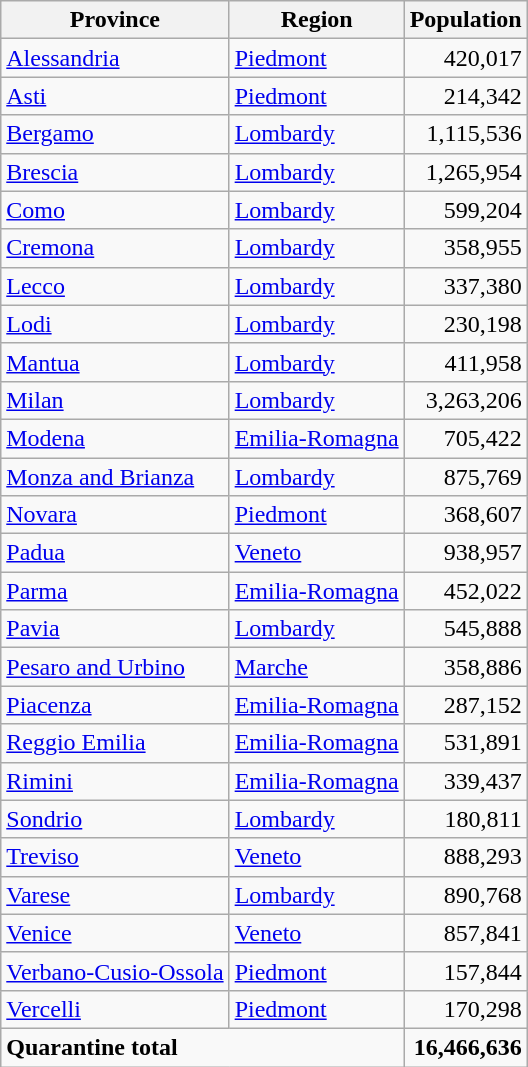<table class="wikitable" "text-align:center; font-size:90%;">
<tr>
<th>Province</th>
<th>Region</th>
<th>Population</th>
</tr>
<tr>
<td><a href='#'>Alessandria</a></td>
<td><a href='#'>Piedmont</a></td>
<td style="text-align:right;">420,017</td>
</tr>
<tr>
<td><a href='#'>Asti</a></td>
<td><a href='#'>Piedmont</a></td>
<td style="text-align:right;">214,342</td>
</tr>
<tr>
<td><a href='#'>Bergamo</a></td>
<td><a href='#'>Lombardy</a></td>
<td style="text-align:right;">1,115,536</td>
</tr>
<tr>
<td><a href='#'>Brescia</a></td>
<td><a href='#'>Lombardy</a></td>
<td style="text-align:right;">1,265,954</td>
</tr>
<tr>
<td><a href='#'>Como</a></td>
<td><a href='#'>Lombardy</a></td>
<td style="text-align:right;">599,204</td>
</tr>
<tr>
<td><a href='#'>Cremona</a></td>
<td><a href='#'>Lombardy</a></td>
<td style="text-align:right;">358,955</td>
</tr>
<tr>
<td><a href='#'>Lecco</a></td>
<td><a href='#'>Lombardy</a></td>
<td style="text-align:right;">337,380</td>
</tr>
<tr>
<td><a href='#'>Lodi</a></td>
<td><a href='#'>Lombardy</a></td>
<td style="text-align:right;">230,198</td>
</tr>
<tr>
<td><a href='#'>Mantua</a></td>
<td><a href='#'>Lombardy</a></td>
<td style="text-align:right;">411,958</td>
</tr>
<tr>
<td><a href='#'>Milan</a></td>
<td><a href='#'>Lombardy</a></td>
<td style="text-align:right;">3,263,206</td>
</tr>
<tr>
<td><a href='#'>Modena</a></td>
<td><a href='#'>Emilia-Romagna</a></td>
<td style="text-align:right;">705,422</td>
</tr>
<tr>
<td><a href='#'>Monza and Brianza</a></td>
<td><a href='#'>Lombardy</a></td>
<td style="text-align:right;">875,769</td>
</tr>
<tr>
<td><a href='#'>Novara</a></td>
<td><a href='#'>Piedmont</a></td>
<td style="text-align:right;">368,607</td>
</tr>
<tr>
<td><a href='#'>Padua</a></td>
<td><a href='#'>Veneto</a></td>
<td style="text-align:right;">938,957</td>
</tr>
<tr>
<td><a href='#'>Parma</a></td>
<td><a href='#'>Emilia-Romagna</a></td>
<td style="text-align:right;">452,022</td>
</tr>
<tr>
<td><a href='#'>Pavia</a></td>
<td><a href='#'>Lombardy</a></td>
<td style="text-align:right;">545,888</td>
</tr>
<tr>
<td><a href='#'>Pesaro and Urbino</a></td>
<td><a href='#'>Marche</a></td>
<td style="text-align:right;">358,886</td>
</tr>
<tr>
<td><a href='#'>Piacenza</a></td>
<td><a href='#'>Emilia-Romagna</a></td>
<td style="text-align:right;">287,152</td>
</tr>
<tr>
<td><a href='#'>Reggio Emilia</a></td>
<td><a href='#'>Emilia-Romagna</a></td>
<td style="text-align:right;">531,891</td>
</tr>
<tr>
<td><a href='#'>Rimini</a></td>
<td><a href='#'>Emilia-Romagna</a></td>
<td style="text-align:right;">339,437</td>
</tr>
<tr>
<td><a href='#'>Sondrio</a></td>
<td><a href='#'>Lombardy</a></td>
<td style="text-align:right;">180,811</td>
</tr>
<tr>
<td><a href='#'>Treviso</a></td>
<td><a href='#'>Veneto</a></td>
<td style="text-align:right;">888,293</td>
</tr>
<tr>
<td><a href='#'>Varese</a></td>
<td><a href='#'>Lombardy</a></td>
<td style="text-align:right;">890,768</td>
</tr>
<tr>
<td><a href='#'>Venice</a></td>
<td><a href='#'>Veneto</a></td>
<td style="text-align:right;">857,841</td>
</tr>
<tr>
<td><a href='#'>Verbano-Cusio-Ossola</a></td>
<td><a href='#'>Piedmont</a></td>
<td style="text-align:right;">157,844</td>
</tr>
<tr>
<td><a href='#'>Vercelli</a></td>
<td><a href='#'>Piedmont</a></td>
<td style="text-align:right;">170,298</td>
</tr>
<tr>
<td colspan="2"><strong>Quarantine total</strong></td>
<td style="text-align:right;"><strong>16,466,636</strong></td>
</tr>
</table>
